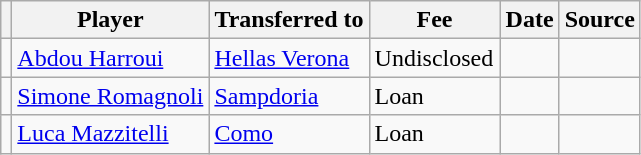<table class="wikitable plainrowheaders sortable">
<tr>
<th></th>
<th scope="col">Player</th>
<th>Transferred to</th>
<th style="width: 80px;">Fee</th>
<th scope="col">Date</th>
<th scope="col">Source</th>
</tr>
<tr>
<td align="center"></td>
<td> <a href='#'>Abdou Harroui</a></td>
<td> <a href='#'>Hellas Verona</a></td>
<td>Undisclosed</td>
<td></td>
<td></td>
</tr>
<tr>
<td align="center"></td>
<td> <a href='#'>Simone Romagnoli</a></td>
<td> <a href='#'>Sampdoria</a></td>
<td>Loan</td>
<td></td>
<td></td>
</tr>
<tr>
<td align="center"></td>
<td> <a href='#'>Luca Mazzitelli</a></td>
<td> <a href='#'>Como</a></td>
<td>Loan</td>
<td></td>
<td></td>
</tr>
</table>
